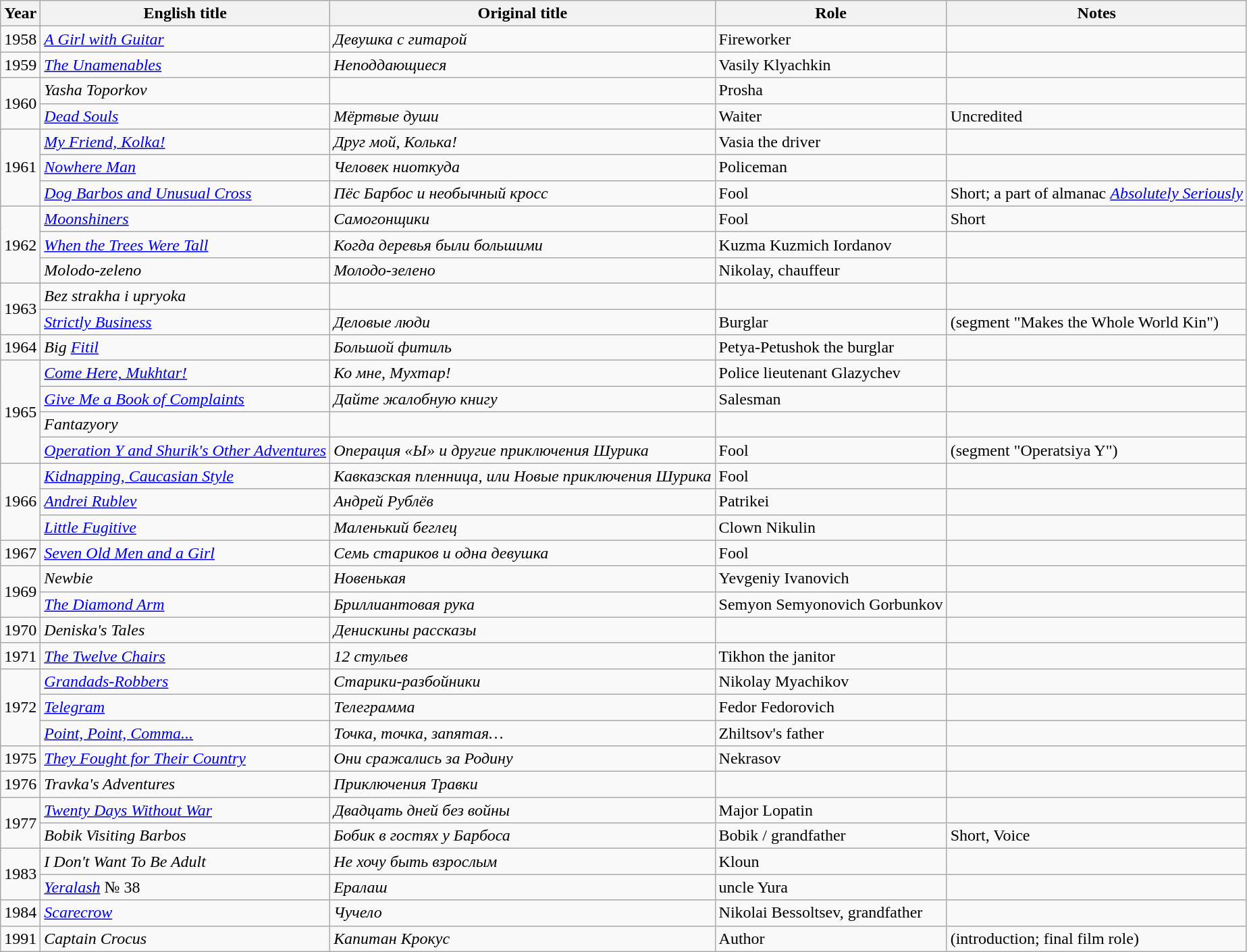<table class="wikitable">
<tr>
<th>Year</th>
<th>English title</th>
<th>Original title</th>
<th>Role</th>
<th>Notes</th>
</tr>
<tr>
<td>1958</td>
<td><em><a href='#'>A Girl with Guitar</a></em></td>
<td><em>Девушка с гитарой</em></td>
<td>Fireworker</td>
<td></td>
</tr>
<tr>
<td>1959</td>
<td><em><a href='#'>The Unamenables</a></em></td>
<td><em>Неподдающиеся</em></td>
<td>Vasily Klyachkin</td>
<td></td>
</tr>
<tr>
<td rowspan="2">1960</td>
<td><em>Yasha Toporkov</em></td>
<td></td>
<td>Prosha</td>
<td></td>
</tr>
<tr>
<td><em><a href='#'>Dead Souls</a></em></td>
<td><em>Мёртвые души</em></td>
<td>Waiter</td>
<td>Uncredited</td>
</tr>
<tr>
<td rowspan="3">1961</td>
<td><em><a href='#'>My Friend, Kolka!</a></em></td>
<td><em>Друг мой, Колька!</em></td>
<td>Vasia the driver</td>
<td></td>
</tr>
<tr>
<td><em><a href='#'>Nowhere Man</a></em></td>
<td><em>Человек ниоткуда</em></td>
<td>Policeman</td>
<td></td>
</tr>
<tr>
<td><em><a href='#'>Dog Barbos and Unusual Cross</a></em></td>
<td><em>Пёс Барбос и необычный кросс</em></td>
<td>Fool</td>
<td>Short; a part of almanac <em><a href='#'>Absolutely Seriously</a></em></td>
</tr>
<tr>
<td rowspan="3">1962</td>
<td><em><a href='#'>Moonshiners</a></em></td>
<td><em>Самогонщики</em></td>
<td>Fool</td>
<td>Short</td>
</tr>
<tr>
<td><em><a href='#'>When the Trees Were Tall</a></em></td>
<td><em>Когда деревья были большими</em></td>
<td>Kuzma Kuzmich Iordanov</td>
<td></td>
</tr>
<tr>
<td><em>Molodo-zeleno</em></td>
<td><em>Молодо-зелено</em></td>
<td>Nikolay, chauffeur</td>
<td></td>
</tr>
<tr>
<td rowspan="2">1963</td>
<td><em>Bez strakha i upryoka</em></td>
<td></td>
<td></td>
<td></td>
</tr>
<tr>
<td><em><a href='#'>Strictly Business</a></em></td>
<td><em>Деловые люди</em></td>
<td>Burglar</td>
<td>(segment "Makes the Whole World Kin")</td>
</tr>
<tr>
<td>1964</td>
<td><em>Big <a href='#'>Fitil</a></em></td>
<td><em>Большой фитиль</em></td>
<td>Petya-Petushok the burglar</td>
<td></td>
</tr>
<tr>
<td rowspan="4">1965</td>
<td><em><a href='#'>Come Here, Mukhtar!</a></em></td>
<td><em>Ко мне, Мухтар!</em></td>
<td>Police lieutenant Glazychev</td>
<td></td>
</tr>
<tr>
<td><em><a href='#'>Give Me a Book of Complaints</a></em></td>
<td><em>Дайте жалобную книгу</em></td>
<td>Salesman</td>
<td></td>
</tr>
<tr>
<td><em>Fantazyory</em></td>
<td></td>
<td></td>
<td></td>
</tr>
<tr>
<td><em><a href='#'>Operation Y and Shurik's Other Adventures</a></em></td>
<td><em>Операция «Ы» и другие приключения Шурика</em></td>
<td>Fool</td>
<td>(segment "Operatsiya Y")</td>
</tr>
<tr>
<td rowspan="3">1966</td>
<td><em><a href='#'>Kidnapping, Caucasian Style</a></em></td>
<td><em>Кавказская пленница, или Новые приключения Шурика</em></td>
<td>Fool</td>
<td></td>
</tr>
<tr>
<td><em><a href='#'>Andrei Rublev</a></em></td>
<td><em>Андрей Рублёв</em></td>
<td>Patrikei</td>
<td></td>
</tr>
<tr>
<td><em><a href='#'>Little Fugitive</a></em></td>
<td><em>Маленький беглец</em></td>
<td>Clown Nikulin</td>
<td></td>
</tr>
<tr>
<td>1967</td>
<td><em><a href='#'>Seven Old Men and a Girl</a></em></td>
<td><em>Семь стариков и одна девушка</em></td>
<td>Fool</td>
<td></td>
</tr>
<tr>
<td rowspan="2">1969</td>
<td><em>Newbie</em></td>
<td><em>Новенькая</em></td>
<td>Yevgeniy Ivanovich</td>
<td></td>
</tr>
<tr>
<td><em><a href='#'>The Diamond Arm</a></em></td>
<td><em>Бриллиантовая рука</em></td>
<td>Semyon Semyonovich Gorbunkov</td>
<td></td>
</tr>
<tr>
<td>1970</td>
<td><em>Deniska's Tales</em></td>
<td><em>Денискины рассказы</em></td>
<td></td>
<td></td>
</tr>
<tr>
<td>1971</td>
<td><em><a href='#'>The Twelve Chairs</a></em></td>
<td><em>12 стульев</em></td>
<td>Tikhon the janitor</td>
<td></td>
</tr>
<tr>
<td rowspan="3">1972</td>
<td><em><a href='#'>Grandads-Robbers</a></em></td>
<td><em>Старики-разбойники</em></td>
<td>Nikolay Myachikov</td>
<td></td>
</tr>
<tr>
<td><em><a href='#'>Telegram</a></em></td>
<td><em>Телеграмма</em></td>
<td>Fedor Fedorovich</td>
<td></td>
</tr>
<tr>
<td><em><a href='#'>Point, Point, Comma...</a></em></td>
<td><em>Точка, точка, запятая…</em></td>
<td>Zhiltsov's father</td>
<td></td>
</tr>
<tr>
<td>1975</td>
<td><em><a href='#'>They Fought for Their Country</a></em></td>
<td><em>Они сражались за Родину</em></td>
<td>Nekrasov</td>
<td></td>
</tr>
<tr>
<td>1976</td>
<td><em>Travka's Adventures</em></td>
<td><em>Приключения Травки</em></td>
<td></td>
<td></td>
</tr>
<tr>
<td rowspan="2">1977</td>
<td><em><a href='#'>Twenty Days Without War</a></em></td>
<td><em>Двадцать дней без войны</em></td>
<td>Major Lopatin</td>
<td></td>
</tr>
<tr>
<td><em>Bobik Visiting Barbos</em></td>
<td><em>Бобик в гостях у Барбоса</em></td>
<td>Bobik / grandfather</td>
<td>Short, Voice</td>
</tr>
<tr>
<td rowspan="2">1983</td>
<td><em>I Don't Want To Be Adult</em></td>
<td><em>Не хочу быть взрослым</em></td>
<td>Kloun</td>
<td></td>
</tr>
<tr>
<td><em><a href='#'>Yeralash</a></em> № 38</td>
<td><em>Ералаш</em></td>
<td>uncle Yura</td>
<td></td>
</tr>
<tr>
<td>1984</td>
<td><em><a href='#'>Scarecrow</a></em></td>
<td><em>Чучело</em></td>
<td>Nikolai Bessoltsev, grandfather</td>
<td></td>
</tr>
<tr>
<td>1991</td>
<td><em>Captain Crocus</em></td>
<td><em>Капитан Крокус</em></td>
<td>Author</td>
<td>(introduction; final film role)</td>
</tr>
</table>
